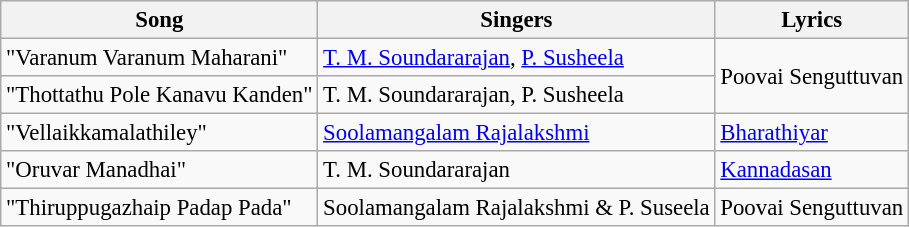<table class="wikitable" style="font-size:95%;">
<tr>
<th>Song</th>
<th>Singers</th>
<th>Lyrics</th>
</tr>
<tr>
<td>"Varanum Varanum Maharani"</td>
<td><a href='#'>T. M. Soundararajan</a>, <a href='#'>P. Susheela</a></td>
<td rowspan=2>Poovai Senguttuvan</td>
</tr>
<tr>
<td>"Thottathu Pole Kanavu Kanden"</td>
<td>T. M. Soundararajan, P. Susheela</td>
</tr>
<tr>
<td>"Vellaikkamalathiley"</td>
<td><a href='#'>Soolamangalam Rajalakshmi</a></td>
<td><a href='#'>Bharathiyar</a></td>
</tr>
<tr>
<td>"Oruvar Manadhai"</td>
<td>T. M. Soundararajan</td>
<td><a href='#'>Kannadasan</a></td>
</tr>
<tr>
<td>"Thiruppugazhaip Padap Pada"</td>
<td>Soolamangalam Rajalakshmi & P. Suseela</td>
<td>Poovai Senguttuvan</td>
</tr>
</table>
